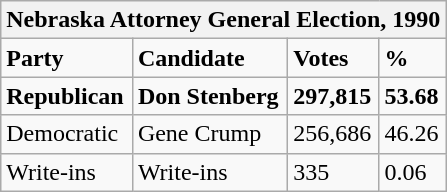<table class="wikitable">
<tr>
<th colspan="4">Nebraska Attorney General Election, 1990</th>
</tr>
<tr>
<td><strong>Party</strong></td>
<td><strong>Candidate</strong></td>
<td><strong>Votes</strong></td>
<td><strong>%</strong></td>
</tr>
<tr>
<td><strong>Republican</strong></td>
<td><strong>Don Stenberg</strong></td>
<td><strong>297,815</strong></td>
<td><strong>53.68</strong></td>
</tr>
<tr>
<td>Democratic</td>
<td>Gene Crump</td>
<td>256,686</td>
<td>46.26</td>
</tr>
<tr>
<td>Write-ins</td>
<td>Write-ins</td>
<td>335</td>
<td>0.06</td>
</tr>
</table>
